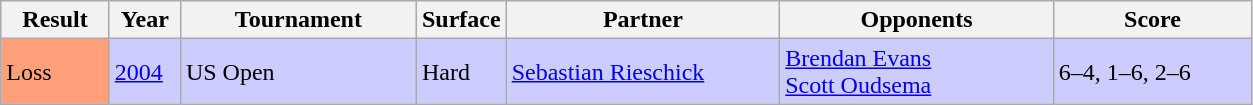<table class="sortable wikitable">
<tr>
<th style="width:65px;">Result</th>
<th style="width:40px;">Year</th>
<th style="width:150px;">Tournament</th>
<th style="width:50px;">Surface</th>
<th style="width:175px;">Partner</th>
<th style="width:175px;">Opponents</th>
<th style="width:125px;" class="unsortable">Score</th>
</tr>
<tr style="background:#ccccff;">
<td style="background:#ffa07a;">Loss</td>
<td><a href='#'>2004</a></td>
<td>US Open</td>
<td>Hard</td>
<td> <a href='#'>Sebastian Rieschick</a></td>
<td> <a href='#'>Brendan Evans</a> <br>  <a href='#'>Scott Oudsema</a></td>
<td>6–4, 1–6, 2–6</td>
</tr>
</table>
